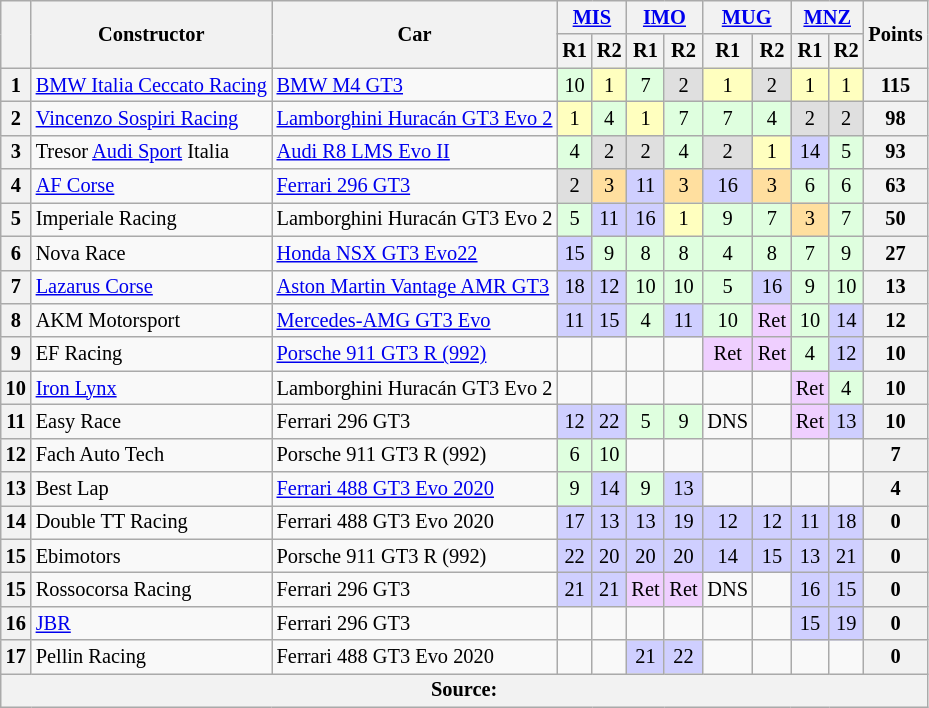<table class="wikitable" style="font-size:85%; text-align:center;">
<tr>
<th rowspan="2"></th>
<th rowspan="2">Constructor</th>
<th rowspan="2">Car</th>
<th colspan="2"><a href='#'>MIS</a><br></th>
<th colspan="2"><a href='#'>IMO</a><br></th>
<th colspan="2"><a href='#'>MUG</a><br></th>
<th colspan="2"><a href='#'>MNZ</a><br></th>
<th rowspan="2">Points</th>
</tr>
<tr>
<th>R1</th>
<th>R2</th>
<th>R1</th>
<th>R2</th>
<th>R1</th>
<th>R2</th>
<th>R1</th>
<th>R2</th>
</tr>
<tr>
<th>1</th>
<td style="text-align:left"> <a href='#'>BMW Italia Ceccato Racing</a></td>
<td style="text-align:left"><a href='#'>BMW M4 GT3</a></td>
<td style="background:#DFFFDF">10</td>
<td style="background:#FFFFBF">1</td>
<td style="background:#DFFFDF">7</td>
<td style="background:#DFDFDF">2</td>
<td style="background:#FFFFBF">1</td>
<td style="background:#DFDFDF">2</td>
<td style="background:#FFFFBF">1</td>
<td style="background:#FFFFBF">1</td>
<th>115</th>
</tr>
<tr>
<th>2</th>
<td style="text-align:left"> <a href='#'>Vincenzo Sospiri Racing</a></td>
<td style="text-align:left"><a href='#'>Lamborghini Huracán GT3 Evo 2</a></td>
<td style="background:#FFFFBF">1</td>
<td style="background:#DFFFDF">4</td>
<td style="background:#FFFFBF">1</td>
<td style="background:#DFFFDF">7</td>
<td style="background:#DFFFDF">7</td>
<td style="background:#DFFFDF">4</td>
<td style="background:#DFDFDF">2</td>
<td style="background:#DFDFDF">2</td>
<th>98</th>
</tr>
<tr>
<th>3</th>
<td style="text-align:left"> Tresor <a href='#'>Audi Sport</a> Italia</td>
<td style="text-align:left"><a href='#'>Audi R8 LMS Evo II</a></td>
<td style="background:#DFFFDF">4</td>
<td style="background:#DFDFDF">2</td>
<td style="background:#DFDFDF">2</td>
<td style="background:#DFFFDF">4</td>
<td style="background:#DFDFDF">2</td>
<td style="background:#FFFFBF">1</td>
<td style="background:#CFCFFF">14</td>
<td style="background:#DFFFDF">5</td>
<th>93</th>
</tr>
<tr>
<th>4</th>
<td style="text-align:left"> <a href='#'>AF Corse</a></td>
<td style="text-align:left"><a href='#'>Ferrari 296 GT3</a></td>
<td style="background:#DFDFDF">2</td>
<td style="background:#FFDF9F">3</td>
<td style="background:#CFCFFF">11</td>
<td style="background:#FFDF9F">3</td>
<td style="background:#CFCFFF">16</td>
<td style="background:#FFDF9F">3</td>
<td style="background:#DFFFDF">6</td>
<td style="background:#DFFFDF">6</td>
<th>63</th>
</tr>
<tr>
<th>5</th>
<td style="text-align:left"> Imperiale Racing</td>
<td style="text-align:left">Lamborghini Huracán GT3 Evo 2</td>
<td style="background:#DFFFDF">5</td>
<td style="background:#CFCFFF">11</td>
<td style="background:#CFCFFF">16</td>
<td style="background:#FFFFBF">1</td>
<td style="background:#DFFFDF">9</td>
<td style="background:#DFFFDF">7</td>
<td style="background:#FFDF9F">3</td>
<td style="background:#DFFFDF">7</td>
<th>50</th>
</tr>
<tr>
<th>6</th>
<td style="text-align:left"> Nova Race</td>
<td style="text-align:left"><a href='#'>Honda NSX GT3 Evo22</a></td>
<td style="background:#CFCFFF">15</td>
<td style="background:#DFFFDF">9</td>
<td style="background:#DFFFDF">8</td>
<td style="background:#DFFFDF">8</td>
<td style="background:#DFFFDF">4</td>
<td style="background:#DFFFDF">8</td>
<td style="background:#DFFFDF">7</td>
<td style="background:#DFFFDF">9</td>
<th>27</th>
</tr>
<tr>
<th>7</th>
<td style="text-align:left"> <a href='#'>Lazarus Corse</a></td>
<td style="text-align:left"><a href='#'>Aston Martin Vantage AMR GT3</a></td>
<td style="background:#CFCFFF">18</td>
<td style="background:#CFCFFF">12</td>
<td style="background:#DFFFDF">10</td>
<td style="background:#DFFFDF">10</td>
<td style="background:#DFFFDF">5</td>
<td style="background:#CFCFFF">16</td>
<td style="background:#DFFFDF">9</td>
<td style="background:#DFFFDF">10</td>
<th>13</th>
</tr>
<tr>
<th>8</th>
<td style="text-align:left"> AKM Motorsport</td>
<td style="text-align:left"><a href='#'>Mercedes-AMG GT3 Evo</a></td>
<td style="background:#CFCFFF">11</td>
<td style="background:#CFCFFF">15</td>
<td style="background:#DFFFDF">4</td>
<td style="background:#CFCFFF">11</td>
<td style="background:#DFFFDF">10</td>
<td style="background:#EFCFFF">Ret</td>
<td style="background:#DFFFDF">10</td>
<td style="background:#CFCFFF">14</td>
<th>12</th>
</tr>
<tr>
<th>9</th>
<td style="text-align:left"> EF Racing</td>
<td style="text-align:left"><a href='#'>Porsche 911 GT3 R (992)</a></td>
<td style="background:#"></td>
<td style="background:#"></td>
<td style="background:#"></td>
<td style="background:#"></td>
<td style="background:#EFCFFF">Ret</td>
<td style="background:#EFCFFF">Ret</td>
<td style="background:#DFFFDF">4</td>
<td style="background:#CFCFFF">12</td>
<th>10</th>
</tr>
<tr>
<th>10</th>
<td style="text-align:left"> <a href='#'>Iron Lynx</a></td>
<td style="text-align:left">Lamborghini Huracán GT3 Evo 2</td>
<td style="background:#"></td>
<td style="background:#"></td>
<td style="background:#"></td>
<td style="background:#"></td>
<td style="background:#"></td>
<td style="background:#"></td>
<td style="background:#EFCFFF">Ret</td>
<td style="background:#DFFFDF">4</td>
<th>10</th>
</tr>
<tr>
<th>11</th>
<td style="text-align:left"> Easy Race</td>
<td style="text-align:left">Ferrari 296 GT3</td>
<td style="background:#CFCFFF">12</td>
<td style="background:#CFCFFF">22</td>
<td style="background:#DFFFDF">5</td>
<td style="background:#DFFFDF">9</td>
<td style="background:#">DNS</td>
<td style="background:#"></td>
<td style="background:#EFCFFF">Ret</td>
<td style="background:#CFCFFF">13</td>
<th>10</th>
</tr>
<tr>
<th>12</th>
<td style="text-align:left"> Fach Auto Tech</td>
<td style="text-align:left">Porsche 911 GT3 R (992)</td>
<td style="background:#DFFFDF">6</td>
<td style="background:#DFFFDF">10</td>
<td style="background:#"></td>
<td style="background:#"></td>
<td style="background:#"></td>
<td style="background:#"></td>
<td style="background:#"></td>
<td style="background:#"></td>
<th>7</th>
</tr>
<tr>
<th>13</th>
<td style="text-align:left"> Best Lap</td>
<td style="text-align:left"><a href='#'>Ferrari 488 GT3 Evo 2020</a></td>
<td style="background:#DFFFDF">9</td>
<td style="background:#CFCFFF">14</td>
<td style="background:#DFFFDF">9</td>
<td style="background:#CFCFFF">13</td>
<td style="background:#"></td>
<td style="background:#"></td>
<td style="background:#"></td>
<td style="background:#"></td>
<th>4</th>
</tr>
<tr>
<th>14</th>
<td style="text-align:left"> Double TT Racing</td>
<td style="text-align:left">Ferrari 488 GT3 Evo 2020</td>
<td style="background:#CFCFFF">17</td>
<td style="background:#CFCFFF">13</td>
<td style="background:#CFCFFF">13</td>
<td style="background:#CFCFFF">19</td>
<td style="background:#CFCFFF">12</td>
<td style="background:#CFCFFF">12</td>
<td style="background:#CFCFFF">11</td>
<td style="background:#CFCFFF">18</td>
<th>0</th>
</tr>
<tr>
<th>15</th>
<td style="text-align:left"> Ebimotors</td>
<td style="text-align:left">Porsche 911 GT3 R (992)</td>
<td style="background:#CFCFFF">22</td>
<td style="background:#CFCFFF">20</td>
<td style="background:#CFCFFF">20</td>
<td style="background:#CFCFFF">20</td>
<td style="background:#CFCFFF">14</td>
<td style="background:#CFCFFF">15</td>
<td style="background:#CFCFFF">13</td>
<td style="background:#CFCFFF">21</td>
<th>0</th>
</tr>
<tr>
<th>15</th>
<td style="text-align:left"> Rossocorsa Racing</td>
<td style="text-align:left">Ferrari 296 GT3</td>
<td style="background:#CFCFFF">21</td>
<td style="background:#CFCFFF">21</td>
<td style="background:#EFCFFF">Ret</td>
<td style="background:#EFCFFF">Ret</td>
<td style="background:#">DNS</td>
<td style="background:#"></td>
<td style="background:#CFCFFF">16</td>
<td style="background:#CFCFFF">15</td>
<th>0</th>
</tr>
<tr>
<th>16</th>
<td style="text-align:left"> <a href='#'>JBR</a></td>
<td style="text-align:left">Ferrari 296 GT3</td>
<td style="background:#"></td>
<td style="background:#"></td>
<td style="background:#"></td>
<td style="background:#"></td>
<td style="background:#"></td>
<td style="background:#"></td>
<td style="background:#CFCFFF">15</td>
<td style="background:#CFCFFF">19</td>
<th>0</th>
</tr>
<tr>
<th>17</th>
<td style="text-align:left"> Pellin Racing</td>
<td style="text-align:left">Ferrari 488 GT3 Evo 2020</td>
<td style="background:#"></td>
<td style="background:#"></td>
<td style="background:#CFCFFF">21</td>
<td style="background:#CFCFFF">22</td>
<td style="background:#"></td>
<td style="background:#"></td>
<td style="background:#"></td>
<td style="background:#"></td>
<th>0</th>
</tr>
<tr>
<th colspan="12">Source:</th>
</tr>
</table>
